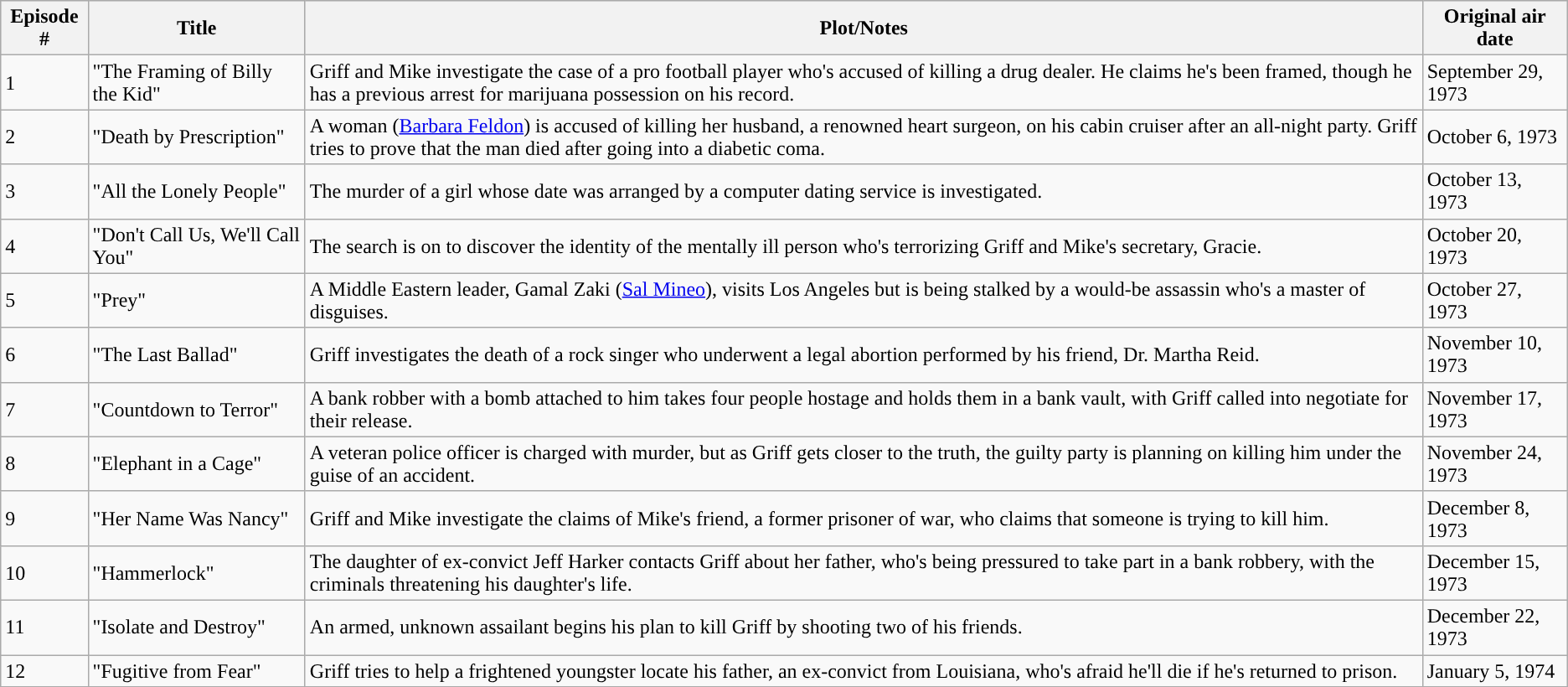<table class="wikitable">
<tr bgcolor="#CCCCCC">
<th>Episode #</th>
<th>Title</th>
<th>Plot/Notes</th>
<th>Original air date</th>
</tr>
<tr>
<td>1</td>
<td>"The Framing of Billy the Kid"</td>
<td>Griff and Mike investigate the case of a pro football player who's accused of killing a drug dealer. He claims he's been framed, though he has a previous arrest for marijuana possession on his record.</td>
<td>September 29, 1973</td>
</tr>
<tr>
<td>2</td>
<td>"Death by Prescription"</td>
<td>A woman (<a href='#'>Barbara Feldon</a>) is accused of killing her husband, a renowned heart surgeon, on his cabin cruiser after an all-night party. Griff tries to prove that the man died after going into a diabetic coma.</td>
<td>October 6, 1973</td>
</tr>
<tr>
<td>3</td>
<td>"All the Lonely People"</td>
<td>The murder of a girl whose date was arranged by a computer dating service is investigated.</td>
<td>October 13, 1973</td>
</tr>
<tr>
<td>4</td>
<td>"Don't Call Us, We'll Call You"</td>
<td>The search is on to discover the identity of the mentally ill  person who's terrorizing Griff and Mike's secretary, Gracie.</td>
<td>October 20, 1973</td>
</tr>
<tr>
<td>5</td>
<td>"Prey"</td>
<td>A Middle Eastern leader, Gamal Zaki (<a href='#'>Sal Mineo</a>), visits Los Angeles but is being stalked by a would-be assassin who's a master of disguises.</td>
<td>October 27, 1973</td>
</tr>
<tr>
<td>6</td>
<td>"The Last Ballad"</td>
<td>Griff investigates the death of a rock singer who underwent a legal abortion performed by his friend, Dr. Martha Reid.</td>
<td>November 10, 1973</td>
</tr>
<tr>
<td>7</td>
<td>"Countdown to Terror"</td>
<td>A bank robber with a bomb attached to him takes four people hostage and holds them in a bank vault, with Griff called into negotiate for their release.</td>
<td>November 17, 1973</td>
</tr>
<tr>
<td>8</td>
<td>"Elephant in a Cage"</td>
<td>A veteran police officer is charged with murder, but as Griff gets closer to the truth, the guilty party is planning on killing him under the guise of an accident.</td>
<td>November 24, 1973</td>
</tr>
<tr>
<td>9</td>
<td>"Her Name Was Nancy"</td>
<td>Griff and Mike investigate the claims of Mike's friend, a former prisoner of war, who claims that someone is trying to kill him.</td>
<td>December 8, 1973</td>
</tr>
<tr>
<td>10</td>
<td>"Hammerlock"</td>
<td>The daughter of ex-convict Jeff Harker contacts Griff about her father, who's being pressured to take part in a bank robbery, with the criminals threatening his daughter's life.</td>
<td>December 15, 1973</td>
</tr>
<tr>
<td>11</td>
<td>"Isolate and Destroy"</td>
<td>An armed, unknown assailant begins his plan to kill Griff by shooting two of his friends.</td>
<td>December 22, 1973</td>
</tr>
<tr>
<td>12</td>
<td>"Fugitive from Fear"</td>
<td>Griff tries to help a frightened youngster locate his father, an ex-convict from Louisiana, who's afraid he'll die if he's returned to prison.</td>
<td>January 5, 1974</td>
</tr>
<tr>
</tr>
</table>
